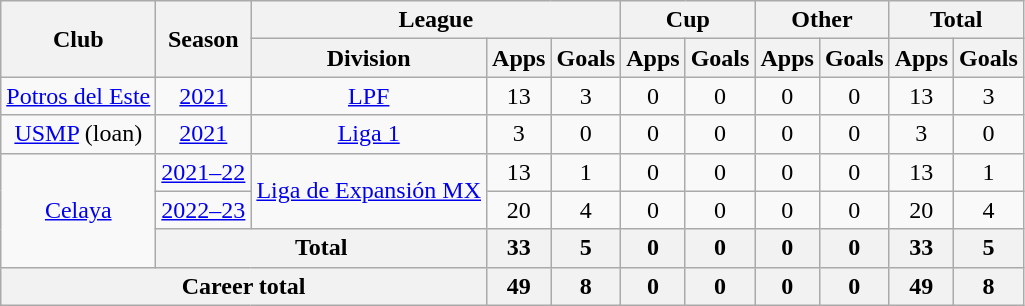<table class="wikitable" style="text-align:center">
<tr>
<th rowspan="2">Club</th>
<th rowspan="2">Season</th>
<th colspan="3">League</th>
<th colspan="2">Cup</th>
<th colspan="2">Other</th>
<th colspan="2">Total</th>
</tr>
<tr>
<th>Division</th>
<th>Apps</th>
<th>Goals</th>
<th>Apps</th>
<th>Goals</th>
<th>Apps</th>
<th>Goals</th>
<th>Apps</th>
<th>Goals</th>
</tr>
<tr>
<td><a href='#'>Potros del Este</a></td>
<td><a href='#'>2021</a></td>
<td><a href='#'>LPF</a></td>
<td>13</td>
<td>3</td>
<td>0</td>
<td>0</td>
<td>0</td>
<td>0</td>
<td>13</td>
<td>3</td>
</tr>
<tr>
<td><a href='#'>USMP</a> (loan)</td>
<td><a href='#'>2021</a></td>
<td><a href='#'>Liga 1</a></td>
<td>3</td>
<td>0</td>
<td>0</td>
<td>0</td>
<td>0</td>
<td>0</td>
<td>3</td>
<td>0</td>
</tr>
<tr>
<td rowspan="3"><a href='#'>Celaya</a></td>
<td><a href='#'>2021–22</a></td>
<td rowspan="2"><a href='#'>Liga de Expansión MX</a></td>
<td>13</td>
<td>1</td>
<td>0</td>
<td>0</td>
<td>0</td>
<td>0</td>
<td>13</td>
<td>1</td>
</tr>
<tr>
<td><a href='#'>2022–23</a></td>
<td>20</td>
<td>4</td>
<td>0</td>
<td>0</td>
<td>0</td>
<td>0</td>
<td>20</td>
<td>4</td>
</tr>
<tr>
<th colspan="2">Total</th>
<th>33</th>
<th>5</th>
<th>0</th>
<th>0</th>
<th>0</th>
<th>0</th>
<th>33</th>
<th>5</th>
</tr>
<tr>
<th colspan="3">Career total</th>
<th>49</th>
<th>8</th>
<th>0</th>
<th>0</th>
<th>0</th>
<th>0</th>
<th>49</th>
<th>8</th>
</tr>
</table>
